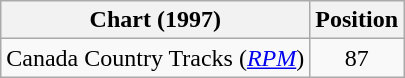<table class="wikitable">
<tr>
<th scope="col">Chart (1997)</th>
<th scope="col">Position</th>
</tr>
<tr>
<td>Canada Country Tracks (<em><a href='#'>RPM</a></em>)</td>
<td align="center">87</td>
</tr>
</table>
